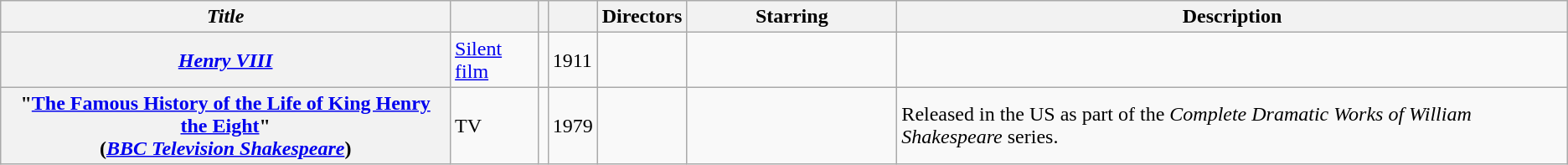<table class="wikitable sortable">
<tr>
<th scope="col"><em>Title</em></th>
<th scope="col"></th>
<th scope="col"></th>
<th scope="col"></th>
<th scope="col" class="unsortable">Directors</th>
<th scope="col" class="unsortable" style="min-width: 10em">Starring</th>
<th scope="col" class="unsortable" style="min-width: 15em">Description</th>
</tr>
<tr>
<th scope="row" style="white-space: normal"><em><a href='#'>Henry VIII</a></em></th>
<td><a href='#'>Silent film</a></td>
<td></td>
<td>1911</td>
<td></td>
<td></td>
<td></td>
</tr>
<tr>
<th scope="row" style="white-space: normal">"<a href='#'>The Famous History of the Life of King Henry the Eight</a>"<br>(<em><a href='#'>BBC Television Shakespeare</a></em>)</th>
<td>TV</td>
<td></td>
<td>1979</td>
<td></td>
<td></td>
<td>Released in the US as part of the <em>Complete Dramatic Works of William Shakespeare</em> series.</td>
</tr>
</table>
